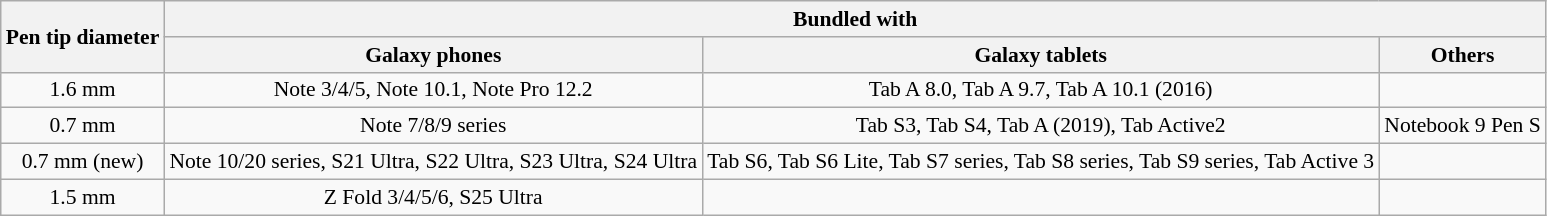<table class="wikitable mw-collapsible" style="text-align: center; font-size:90%; min-width:20em;">
<tr>
<th rowspan="2" style="background:#silver;">Pen tip diameter</th>
<th colspan="3">Bundled with</th>
</tr>
<tr>
<th>Galaxy phones</th>
<th>Galaxy tablets</th>
<th>Others</th>
</tr>
<tr>
<td>1.6 mm</td>
<td colspan="1">Note 3/4/5, Note 10.1, Note Pro 12.2</td>
<td>Tab A 8.0, Tab A 9.7, Tab A 10.1 (2016)</td>
<td></td>
</tr>
<tr>
<td>0.7 mm</td>
<td>Note 7/8/9 series</td>
<td>Tab S3, Tab S4, Tab A (2019), Tab Active2</td>
<td>Notebook 9 Pen S</td>
</tr>
<tr>
<td>0.7 mm (new)</td>
<td>Note 10/20 series, S21 Ultra, S22 Ultra, S23 Ultra, S24 Ultra</td>
<td>Tab S6, Tab S6 Lite, Tab S7 series, Tab S8 series, Tab S9 series, Tab Active 3</td>
<td></td>
</tr>
<tr>
<td>1.5 mm</td>
<td>Z Fold 3/4/5/6, S25 Ultra</td>
<td></td>
<td></td>
</tr>
</table>
